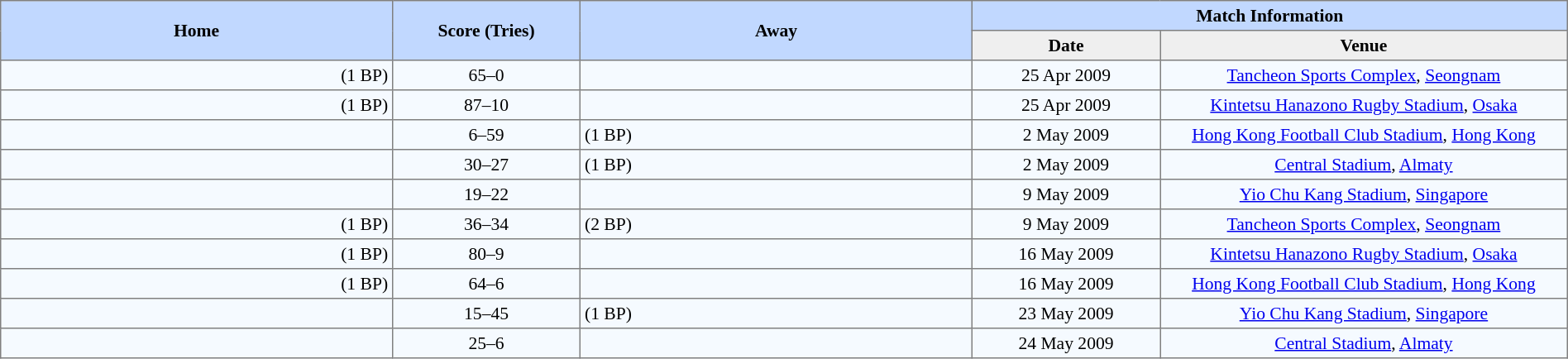<table border=1 style="border-collapse:collapse; font-size:90%; text-align:center;" cellpadding=3 cellspacing=0 width=100%>
<tr bgcolor=#C1D8FF>
<th rowspan=2 width=25%>Home</th>
<th rowspan=2 width=12%>Score (Tries)</th>
<th rowspan=2 width=25%>Away</th>
<th colspan=6>Match Information</th>
</tr>
<tr bgcolor=#EFEFEF>
<th width=12%>Date</th>
<th width=32%>Venue</th>
</tr>
<tr bgcolor=#F5FAFF>
<td align=right>(1 BP) </td>
<td>65–0</td>
<td align=left></td>
<td>25 Apr 2009</td>
<td><a href='#'>Tancheon Sports Complex</a>, <a href='#'>Seongnam</a></td>
</tr>
<tr bgcolor=#F5FAFF>
<td align=right>(1 BP) </td>
<td>87–10</td>
<td align=left></td>
<td>25 Apr 2009</td>
<td><a href='#'>Kintetsu Hanazono Rugby Stadium</a>, <a href='#'>Osaka</a></td>
</tr>
<tr bgcolor=#F5FAFF>
<td align=right></td>
<td>6–59</td>
<td align=left> (1 BP)</td>
<td>2 May 2009</td>
<td><a href='#'>Hong Kong Football Club Stadium</a>, <a href='#'>Hong Kong</a></td>
</tr>
<tr bgcolor=#F5FAFF>
<td align=right></td>
<td>30–27</td>
<td align=left> (1 BP)</td>
<td>2 May 2009</td>
<td><a href='#'>Central Stadium</a>, <a href='#'>Almaty</a></td>
</tr>
<tr bgcolor=#F5FAFF>
<td align=right></td>
<td>19–22</td>
<td align=left></td>
<td>9 May 2009</td>
<td><a href='#'>Yio Chu Kang Stadium</a>, <a href='#'>Singapore</a></td>
</tr>
<tr bgcolor=#F5FAFF>
<td align=right>(1 BP) </td>
<td>36–34</td>
<td align=left> (2 BP)</td>
<td>9 May 2009</td>
<td><a href='#'>Tancheon Sports Complex</a>, <a href='#'>Seongnam</a></td>
</tr>
<tr bgcolor=#F5FAFF>
<td align=right>(1 BP) </td>
<td>80–9</td>
<td align=left></td>
<td>16 May 2009</td>
<td><a href='#'>Kintetsu Hanazono Rugby Stadium</a>, <a href='#'>Osaka</a></td>
</tr>
<tr bgcolor=#F5FAFF>
<td align=right>(1 BP) </td>
<td>64–6</td>
<td align=left></td>
<td>16 May 2009</td>
<td><a href='#'>Hong Kong Football Club Stadium</a>, <a href='#'>Hong Kong</a></td>
</tr>
<tr bgcolor=#F5FAFF>
<td align=right></td>
<td>15–45</td>
<td align=left> (1 BP)</td>
<td>23 May 2009</td>
<td><a href='#'>Yio Chu Kang Stadium</a>, <a href='#'>Singapore</a></td>
</tr>
<tr bgcolor=#F5FAFF>
<td align=right></td>
<td>25–6</td>
<td align=left></td>
<td>24 May 2009</td>
<td><a href='#'>Central Stadium</a>, <a href='#'>Almaty</a></td>
</tr>
</table>
